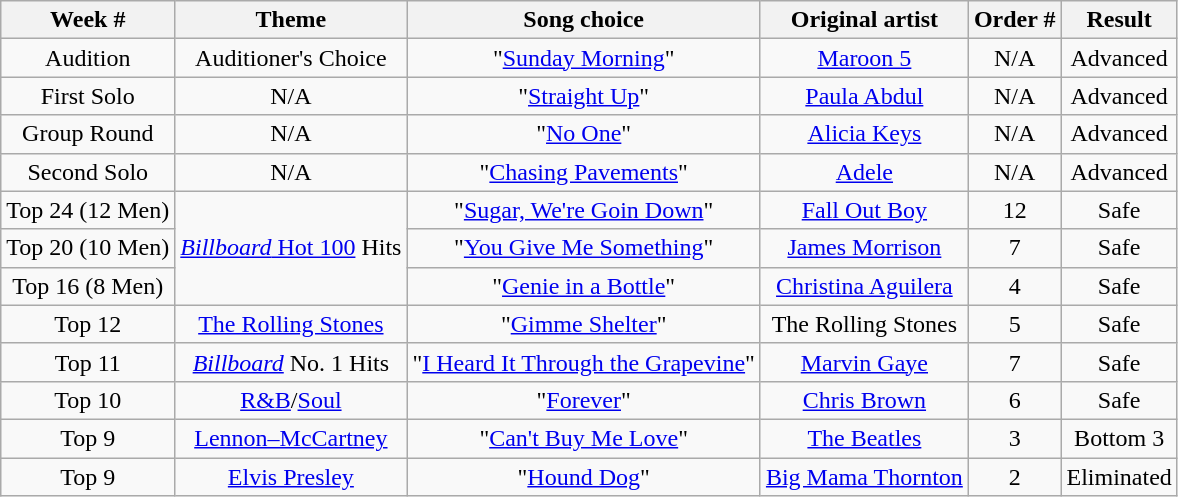<table class="wikitable" style="text-align: center">
<tr>
<th>Week #</th>
<th>Theme</th>
<th>Song choice</th>
<th>Original artist</th>
<th>Order #</th>
<th>Result</th>
</tr>
<tr>
<td>Audition</td>
<td>Auditioner's Choice</td>
<td>"<a href='#'>Sunday Morning</a>"</td>
<td><a href='#'>Maroon 5</a></td>
<td>N/A</td>
<td>Advanced</td>
</tr>
<tr>
<td>First Solo</td>
<td>N/A</td>
<td>"<a href='#'>Straight Up</a>"</td>
<td><a href='#'>Paula Abdul</a></td>
<td>N/A</td>
<td>Advanced</td>
</tr>
<tr>
<td>Group Round</td>
<td>N/A</td>
<td>"<a href='#'>No One</a>"</td>
<td><a href='#'>Alicia Keys</a></td>
<td>N/A</td>
<td>Advanced</td>
</tr>
<tr>
<td>Second Solo</td>
<td>N/A</td>
<td>"<a href='#'>Chasing Pavements</a>"</td>
<td><a href='#'>Adele</a></td>
<td>N/A</td>
<td>Advanced</td>
</tr>
<tr>
<td>Top 24 (12 Men)</td>
<td rowspan="3"><a href='#'><em>Billboard</em> Hot 100</a> Hits</td>
<td>"<a href='#'>Sugar, We're Goin Down</a>"</td>
<td><a href='#'>Fall Out Boy</a></td>
<td>12</td>
<td>Safe</td>
</tr>
<tr>
<td>Top 20 (10 Men)</td>
<td>"<a href='#'>You Give Me Something</a>"</td>
<td><a href='#'>James Morrison</a></td>
<td>7</td>
<td>Safe</td>
</tr>
<tr>
<td>Top 16 (8 Men)</td>
<td>"<a href='#'>Genie in a Bottle</a>"</td>
<td><a href='#'>Christina Aguilera</a></td>
<td>4</td>
<td>Safe</td>
</tr>
<tr>
<td>Top 12</td>
<td><a href='#'>The Rolling Stones</a></td>
<td>"<a href='#'>Gimme Shelter</a>"</td>
<td>The Rolling Stones</td>
<td>5</td>
<td>Safe</td>
</tr>
<tr>
<td>Top 11</td>
<td><em><a href='#'>Billboard</a></em> No. 1 Hits</td>
<td>"<a href='#'>I Heard It Through the Grapevine</a>"</td>
<td><a href='#'>Marvin Gaye</a></td>
<td>7</td>
<td>Safe</td>
</tr>
<tr>
<td>Top 10</td>
<td><a href='#'>R&B</a>/<a href='#'>Soul</a></td>
<td>"<a href='#'>Forever</a>"</td>
<td><a href='#'>Chris Brown</a></td>
<td>6</td>
<td>Safe</td>
</tr>
<tr>
<td>Top 9</td>
<td><a href='#'>Lennon–McCartney</a></td>
<td>"<a href='#'>Can't Buy Me Love</a>"</td>
<td><a href='#'>The Beatles</a></td>
<td>3</td>
<td>Bottom 3</td>
</tr>
<tr>
<td>Top 9</td>
<td><a href='#'>Elvis Presley</a></td>
<td>"<a href='#'>Hound Dog</a>"</td>
<td><a href='#'>Big Mama Thornton</a></td>
<td>2</td>
<td>Eliminated</td>
</tr>
</table>
